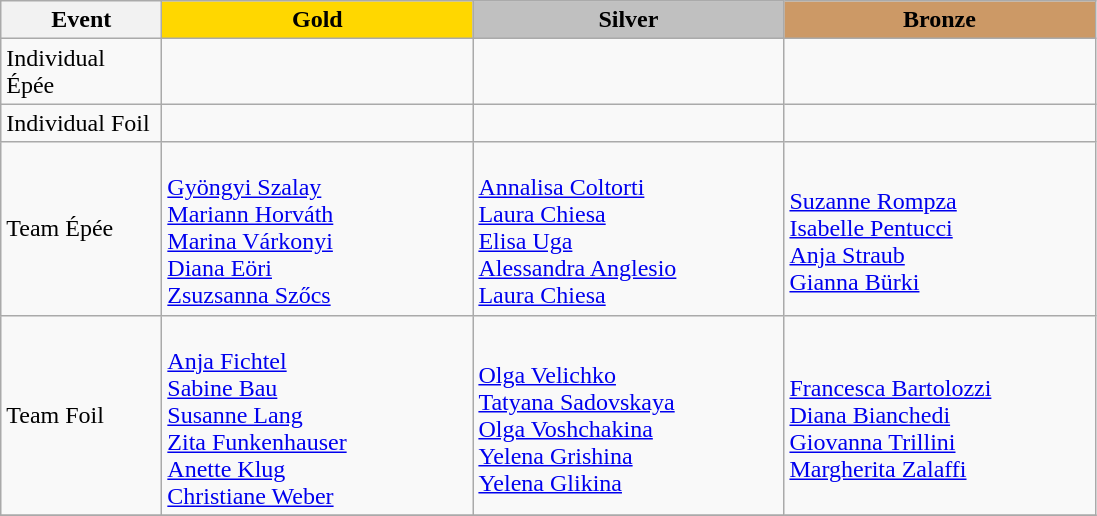<table class="wikitable">
<tr>
<th width="100">Event</th>
<th style="background-color:gold;" width="200"> Gold</th>
<th style="background-color:silver;" width="200"> Silver</th>
<th style="background-color:#CC9966;" width="200"> Bronze</th>
</tr>
<tr>
<td>Individual Épée</td>
<td></td>
<td></td>
<td></td>
</tr>
<tr>
<td>Individual Foil</td>
<td></td>
<td></td>
<td></td>
</tr>
<tr>
<td>Team Épée</td>
<td><br><a href='#'>Gyöngyi Szalay</a><br><a href='#'>Mariann Horváth</a><br><a href='#'>Marina Várkonyi</a><br><a href='#'>Diana Eöri</a><br><a href='#'>Zsuzsanna Szőcs</a></td>
<td><br><a href='#'>Annalisa Coltorti</a><br><a href='#'>Laura Chiesa</a><br><a href='#'>Elisa Uga</a><br><a href='#'>Alessandra Anglesio</a><br><a href='#'>Laura Chiesa</a></td>
<td><br><a href='#'>Suzanne Rompza</a><br><a href='#'>Isabelle Pentucci</a><br><a href='#'>Anja Straub</a><br><a href='#'>Gianna Bürki</a></td>
</tr>
<tr>
<td>Team Foil</td>
<td><br><a href='#'>Anja Fichtel</a><br><a href='#'>Sabine Bau</a><br><a href='#'>Susanne Lang</a><br><a href='#'>Zita Funkenhauser</a><br><a href='#'>Anette Klug</a><br><a href='#'>Christiane Weber</a></td>
<td><br><a href='#'>Olga Velichko</a><br><a href='#'>Tatyana Sadovskaya</a><br><a href='#'>Olga Voshchakina</a><br><a href='#'>Yelena Grishina</a><br><a href='#'>Yelena Glikina</a></td>
<td><br><a href='#'>Francesca Bartolozzi</a><br><a href='#'>Diana Bianchedi</a><br><a href='#'>Giovanna Trillini</a><br><a href='#'>Margherita Zalaffi</a></td>
</tr>
<tr>
</tr>
</table>
